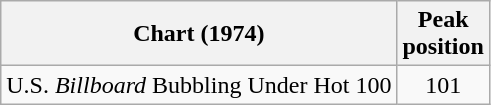<table class="wikitable sortable">
<tr>
<th align="left">Chart (1974)</th>
<th align="center">Peak<br>position</th>
</tr>
<tr>
<td align="left">U.S. <em>Billboard</em> Bubbling Under Hot 100</td>
<td align="center">101</td>
</tr>
</table>
